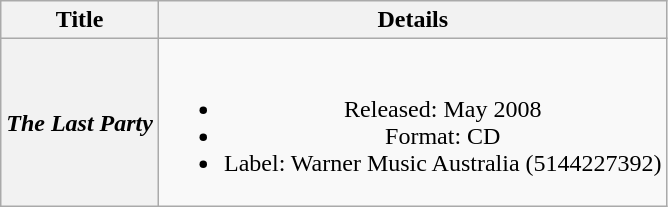<table class="wikitable plainrowheaders" style="text-align:center;" border="1">
<tr>
<th>Title</th>
<th>Details</th>
</tr>
<tr>
<th scope="row"><em>The Last Party</em></th>
<td><br><ul><li>Released: May 2008</li><li>Format: CD</li><li>Label: Warner Music Australia (5144227392)</li></ul></td>
</tr>
</table>
